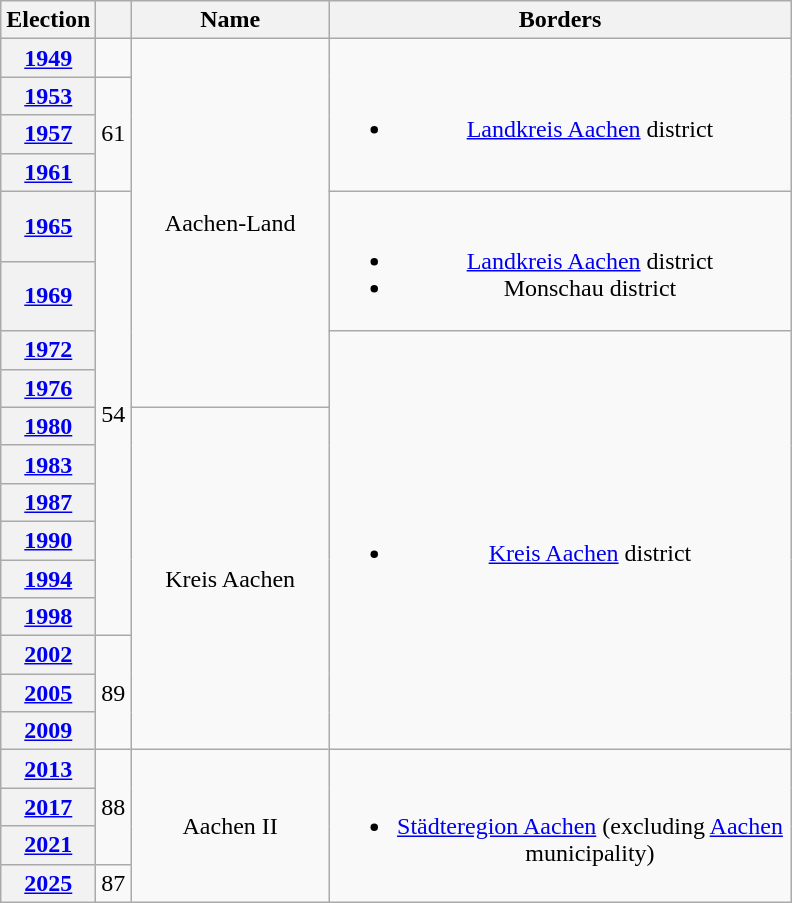<table class=wikitable style="text-align:center">
<tr>
<th>Election</th>
<th></th>
<th width=125px>Name</th>
<th width=300px>Borders</th>
</tr>
<tr>
<th><a href='#'>1949</a></th>
<td></td>
<td rowspan=8>Aachen-Land</td>
<td rowspan=4><br><ul><li><a href='#'>Landkreis Aachen</a> district</li></ul></td>
</tr>
<tr>
<th><a href='#'>1953</a></th>
<td rowspan=3>61</td>
</tr>
<tr>
<th><a href='#'>1957</a></th>
</tr>
<tr>
<th><a href='#'>1961</a></th>
</tr>
<tr>
<th><a href='#'>1965</a></th>
<td rowspan=10>54</td>
<td rowspan=2><br><ul><li><a href='#'>Landkreis Aachen</a> district</li><li>Monschau district</li></ul></td>
</tr>
<tr>
<th><a href='#'>1969</a></th>
</tr>
<tr>
<th><a href='#'>1972</a></th>
<td rowspan=11><br><ul><li><a href='#'>Kreis Aachen</a> district</li></ul></td>
</tr>
<tr>
<th><a href='#'>1976</a></th>
</tr>
<tr>
<th><a href='#'>1980</a></th>
<td rowspan=9>Kreis Aachen</td>
</tr>
<tr>
<th><a href='#'>1983</a></th>
</tr>
<tr>
<th><a href='#'>1987</a></th>
</tr>
<tr>
<th><a href='#'>1990</a></th>
</tr>
<tr>
<th><a href='#'>1994</a></th>
</tr>
<tr>
<th><a href='#'>1998</a></th>
</tr>
<tr>
<th><a href='#'>2002</a></th>
<td rowspan=3>89</td>
</tr>
<tr>
<th><a href='#'>2005</a></th>
</tr>
<tr>
<th><a href='#'>2009</a></th>
</tr>
<tr>
<th><a href='#'>2013</a></th>
<td rowspan=3>88</td>
<td rowspan=4>Aachen II</td>
<td rowspan=4><br><ul><li><a href='#'>Städteregion Aachen</a> (excluding <a href='#'>Aachen</a> municipality)</li></ul></td>
</tr>
<tr>
<th><a href='#'>2017</a></th>
</tr>
<tr>
<th><a href='#'>2021</a></th>
</tr>
<tr>
<th><a href='#'>2025</a></th>
<td>87</td>
</tr>
</table>
